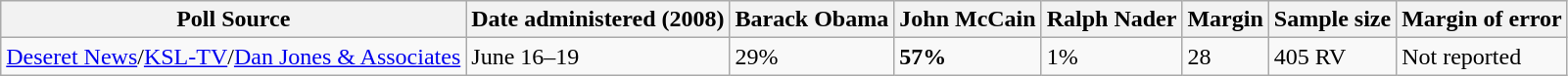<table class="wikitable collapsible">
<tr>
<th>Poll Source</th>
<th>Date administered (2008)</th>
<th>Barack Obama</th>
<th>John McCain</th>
<th>Ralph Nader</th>
<th>Margin</th>
<th>Sample size</th>
<th>Margin of error</th>
</tr>
<tr>
<td><a href='#'>Deseret News</a>/<a href='#'>KSL-TV</a>/<a href='#'>Dan Jones & Associates</a></td>
<td>June 16–19</td>
<td>29%</td>
<td><strong>57%</strong></td>
<td>1%</td>
<td>28</td>
<td>405 RV</td>
<td>Not reported</td>
</tr>
</table>
